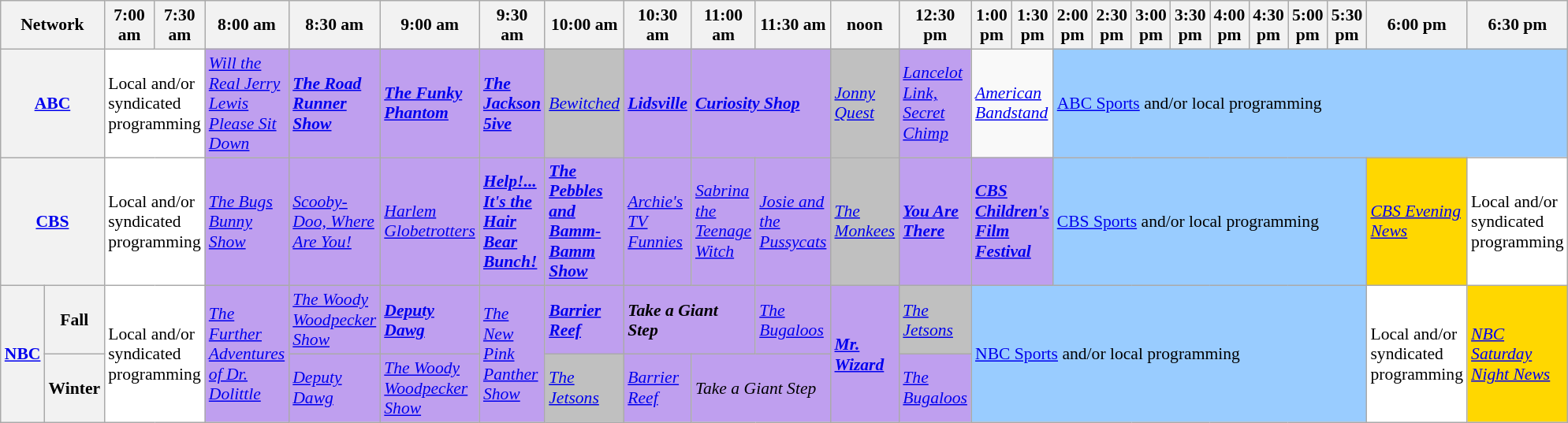<table class=wikitable style="font-size:90%">
<tr>
<th width="1.5%" bgcolor="#C0C0C0" colspan="2">Network</th>
<th width="4%" bgcolor="#C0C0C0">7:00 am</th>
<th width="4%" bgcolor="#C0C0C0">7:30 am</th>
<th width="4%" bgcolor="#C0C0C0">8:00 am</th>
<th width="4%" bgcolor="#C0C0C0">8:30 am</th>
<th width="4%" bgcolor="#C0C0C0">9:00 am</th>
<th width="4%" bgcolor="#C0C0C0">9:30 am</th>
<th width="4%" bgcolor="#C0C0C0">10:00 am</th>
<th width="4%" bgcolor="#C0C0C0">10:30 am</th>
<th width="4%" bgcolor="#C0C0C0">11:00 am</th>
<th width="4%" bgcolor="#C0C0C0">11:30 am</th>
<th width="4%" bgcolor="#C0C0C0">noon</th>
<th width="4%" bgcolor="#C0C0C0">12:30 pm</th>
<th width="4%" bgcolor="#C0C0C0">1:00 pm</th>
<th width="4%" bgcolor="#C0C0C0">1:30 pm</th>
<th width="4%" bgcolor="#C0C0C0">2:00 pm</th>
<th width="4%" bgcolor="#C0C0C0">2:30 pm</th>
<th width="4%" bgcolor="#C0C0C0">3:00 pm</th>
<th width="4%" bgcolor="#C0C0C0">3:30 pm</th>
<th width="4%" bgcolor="#C0C0C0">4:00 pm</th>
<th width="4%" bgcolor="#C0C0C0">4:30 pm</th>
<th width="4%" bgcolor="#C0C0C0">5:00 pm</th>
<th width="4%" bgcolor="#C0C0C0">5:30 pm</th>
<th width="4%" bgcolor="#C0C0C0">6:00 pm</th>
<th width="4%" bgcolor="#C0C0C0">6:30 pm</th>
</tr>
<tr>
<th bgcolor="#C0C0C0" colspan="2"><a href='#'>ABC</a></th>
<td bgcolor="white" colspan="2">Local and/or<br>syndicated<br>programming</td>
<td bgcolor="bf9fef"><em><a href='#'>Will the Real Jerry Lewis Please Sit Down</a></em> </td>
<td bgcolor="bf9fef"><strong><em><a href='#'>The Road Runner Show</a></em></strong></td>
<td bgcolor="bf9fef"><strong><em><a href='#'>The Funky Phantom</a></em></strong></td>
<td bgcolor="bf9fef"><strong><em><a href='#'>The Jackson 5ive</a></em></strong></td>
<td bgcolor="C0C0C0"><em><a href='#'>Bewitched</a></em></td>
<td bgcolor="bf9fef"><strong><em><a href='#'>Lidsville</a></em></strong></td>
<td bgcolor="bf9fef"colspan="2"><strong><em><a href='#'>Curiosity Shop</a></em></strong></td>
<td bgcolor="C0C0C0"><em><a href='#'>Jonny Quest</a></em></td>
<td bgcolor="bf9fef"><em><a href='#'>Lancelot Link, Secret Chimp</a></em> </td>
<td colspan="2"><em><a href='#'>American Bandstand</a></em></td>
<td bgcolor="99ccff" colspan="11"><a href='#'>ABC Sports</a> and/or local programming</td>
</tr>
<tr>
<th bgcolor="#C0C0C0" colspan="2"><a href='#'>CBS</a></th>
<td bgcolor="white" colspan="2">Local and/or<br>syndicated<br>programming</td>
<td bgcolor="bf9fef"><em><a href='#'>The Bugs Bunny Show</a></em></td>
<td bgcolor="bf9fef"><em><a href='#'>Scooby-Doo, Where Are You!</a></em> </td>
<td bgcolor="bf9fef"><em><a href='#'>Harlem Globetrotters</a></em></td>
<td bgcolor="bf9fef"><strong><em><a href='#'>Help!... It's the Hair Bear Bunch!</a></em></strong></td>
<td bgcolor="bf9fef"><strong><em><a href='#'>The Pebbles and Bamm-Bamm Show</a></em></strong></td>
<td bgcolor="bf9fef"><em><a href='#'>Archie's TV Funnies</a></em></td>
<td bgcolor="bf9fef"><em><a href='#'>Sabrina the Teenage Witch</a></em> </td>
<td bgcolor="bf9fef"><em><a href='#'>Josie and the Pussycats</a></em> </td>
<td bgcolor="C0C0C0"><em><a href='#'>The Monkees</a></em></td>
<td bgcolor="bf9fef"><strong><em><a href='#'>You Are There</a></em></strong></td>
<td bgcolor="bf9fef"colspan="2"><strong><em><a href='#'>CBS Children's Film Festival</a></em></strong></td>
<td bgcolor="99ccff"colspan="8"><a href='#'>CBS Sports</a> and/or local programming</td>
<td bgcolor="gold"><em><a href='#'>CBS Evening News</a></em></td>
<td bgcolor="white">Local and/or syndicated programming</td>
</tr>
<tr>
<th bgcolor="#C0C0C0" rowspan="2"><a href='#'>NBC</a></th>
<th>Fall</th>
<td bgcolor="white" rowspan="2"colspan="2">Local and/or<br>syndicated<br>programming</td>
<td bgcolor="bf9fef"rowspan="2"><em><a href='#'>The Further Adventures of Dr. Dolittle</a></em> </td>
<td bgcolor="bf9fef"rowspan="1"><em><a href='#'>The Woody Woodpecker Show</a></em></td>
<td bgcolor="bf9fef"rowspan="1"><strong><em><a href='#'>Deputy Dawg</a></em></strong></td>
<td bgcolor="bf9fef"rowspan="2"><em><a href='#'>The New Pink Panther Show</a></em></td>
<td bgcolor="bf9fef"rowspan="1"><strong><em><a href='#'>Barrier Reef</a></em></strong></td>
<td bgcolor="bf9fef"rowspan="1"colspan="2"><strong><em>Take a Giant Step</em></strong></td>
<td bgcolor="bf9fef"rowspan="1"><em><a href='#'>The Bugaloos</a></em></td>
<td bgcolor="bf9fef"rowspan="2"><strong><em><a href='#'>Mr. Wizard</a></em></strong></td>
<td bgcolor="C0C0C0"rowspan="1"><em><a href='#'>The Jetsons</a></em></td>
<td bgcolor="99ccff"rowspan="2"colspan="10"><a href='#'>NBC Sports</a> and/or local programming</td>
<td bgcolor="white"rowspan="2">Local and/or syndicated programming</td>
<td bgcolor="gold"rowspan="2"><em><a href='#'>NBC Saturday Night News</a></em></td>
</tr>
<tr>
<th>Winter</th>
<td bgcolor="bf9fef"rowspan="1"><em><a href='#'>Deputy Dawg</a></em></td>
<td bgcolor="bf9fef"rowspan="1"><em><a href='#'>The Woody Woodpecker Show</a></em></td>
<td bgcolor="C0C0C0"rowspan="1"><em><a href='#'>The Jetsons</a></em></td>
<td bgcolor="bf9fef"rowspan="1"><em><a href='#'>Barrier Reef</a></em></td>
<td bgcolor="bf9fef"rowspan="1"colspan="2"><em>Take a Giant Step</em></td>
<td bgcolor="bf9fef"rowspan="1"><em><a href='#'>The Bugaloos</a></em></td>
</tr>
</table>
